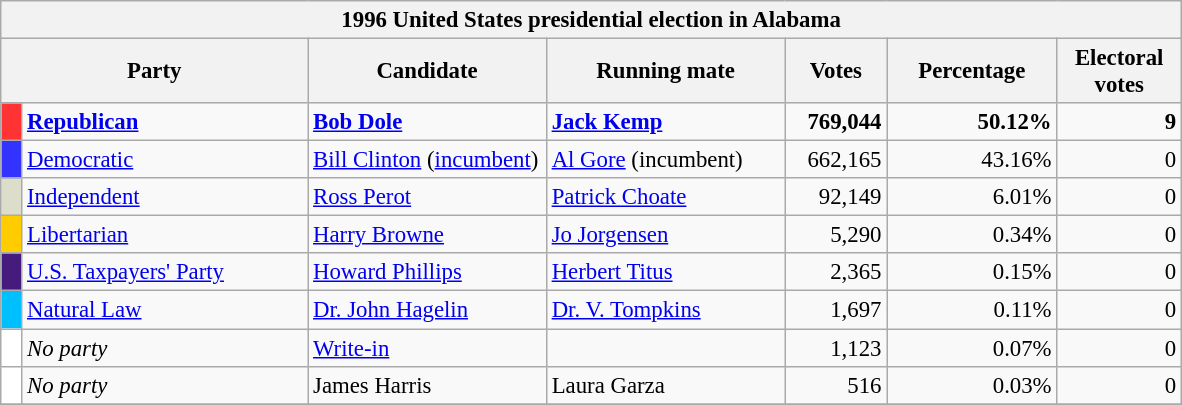<table class="wikitable" style="font-size: 95%;">
<tr>
<th colspan="7">1996 United States presidential election in Alabama</th>
</tr>
<tr>
<th colspan="2" style="width: 13em">Party</th>
<th style="width: 10em">Candidate</th>
<th style="width: 10em">Running mate</th>
<th style="width: 4em">Votes</th>
<th style="width: 7em">Percentage</th>
<th style="width: 5em">Electoral votes</th>
</tr>
<tr>
<th style="background-color:#FF3333; width: 3px"></th>
<td style="width: 130px"><strong><a href='#'>Republican</a></strong></td>
<td><strong><a href='#'>Bob Dole</a></strong></td>
<td><strong><a href='#'>Jack Kemp</a></strong></td>
<td align="right"><strong>769,044</strong></td>
<td align="right"><strong>50.12%</strong></td>
<td align="right"><strong>9</strong></td>
</tr>
<tr>
<th style="background-color:#3333FF; width: 3px"></th>
<td style="width: 130px"><a href='#'>Democratic</a></td>
<td><a href='#'>Bill Clinton</a> (<a href='#'>incumbent</a>)</td>
<td><a href='#'>Al Gore</a> (incumbent)</td>
<td align="right">662,165</td>
<td align="right">43.16%</td>
<td align="right">0</td>
</tr>
<tr>
<th style="background-color:#DDDDCC; width: 3px"></th>
<td style="width: 130px"><a href='#'>Independent</a></td>
<td><a href='#'>Ross Perot</a></td>
<td><a href='#'>Patrick Choate</a></td>
<td align="right">92,149</td>
<td align="right">6.01%</td>
<td align="right">0</td>
</tr>
<tr>
<th style="background-color:#FFCC00; width: 3px"></th>
<td style="width: 130px"><a href='#'>Libertarian</a></td>
<td><a href='#'>Harry Browne</a></td>
<td><a href='#'>Jo Jorgensen</a></td>
<td align="right">5,290</td>
<td align="right">0.34%</td>
<td align="right">0</td>
</tr>
<tr>
<th style="background-color:#461B7E; width: 3px"></th>
<td style="width: 130px"><a href='#'>U.S. Taxpayers' Party</a></td>
<td><a href='#'>Howard Phillips</a></td>
<td><a href='#'>Herbert Titus</a></td>
<td align="right">2,365</td>
<td align="right">0.15%</td>
<td align="right">0</td>
</tr>
<tr>
<th style="background-color:#00BFFF; width: 3px"></th>
<td style="width: 130px"><a href='#'>Natural Law</a></td>
<td><a href='#'>Dr. John Hagelin</a></td>
<td><a href='#'>Dr. V. Tompkins</a></td>
<td align="right">1,697</td>
<td align="right">0.11%</td>
<td align="right">0</td>
</tr>
<tr>
<th style="background-color:#FFFFFF; width: 3px"></th>
<td style="width: 130px"><em>No party</em></td>
<td><a href='#'>Write-in</a></td>
<td></td>
<td align="right">1,123</td>
<td align="right">0.07%</td>
<td align="right">0</td>
</tr>
<tr>
<th style="background-color:#FFFFFF; width: 3px"></th>
<td style="width: 130px"><em>No party</em></td>
<td>James Harris</td>
<td>Laura Garza</td>
<td align="right">516</td>
<td align="right">0.03%</td>
<td align="right">0</td>
</tr>
<tr>
</tr>
</table>
